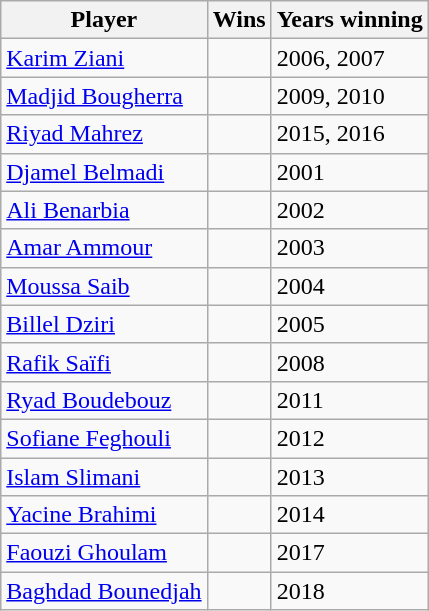<table class="wikitable sortable">
<tr>
<th>Player</th>
<th>Wins</th>
<th>Years winning</th>
</tr>
<tr>
<td><a href='#'>Karim Ziani</a></td>
<td></td>
<td>2006, 2007</td>
</tr>
<tr>
<td><a href='#'>Madjid Bougherra</a></td>
<td></td>
<td>2009, 2010</td>
</tr>
<tr>
<td><a href='#'>Riyad Mahrez</a></td>
<td></td>
<td>2015, 2016</td>
</tr>
<tr>
<td><a href='#'>Djamel Belmadi</a></td>
<td></td>
<td>2001</td>
</tr>
<tr>
<td><a href='#'>Ali Benarbia</a></td>
<td></td>
<td>2002</td>
</tr>
<tr>
<td><a href='#'>Amar Ammour</a></td>
<td></td>
<td>2003</td>
</tr>
<tr>
<td><a href='#'>Moussa Saib</a></td>
<td></td>
<td>2004</td>
</tr>
<tr>
<td><a href='#'>Billel Dziri</a></td>
<td></td>
<td>2005</td>
</tr>
<tr>
<td><a href='#'>Rafik Saïfi</a></td>
<td></td>
<td>2008</td>
</tr>
<tr>
<td><a href='#'>Ryad Boudebouz</a></td>
<td></td>
<td>2011</td>
</tr>
<tr>
<td><a href='#'>Sofiane Feghouli</a></td>
<td></td>
<td>2012</td>
</tr>
<tr>
<td><a href='#'>Islam Slimani</a></td>
<td></td>
<td>2013</td>
</tr>
<tr>
<td><a href='#'>Yacine Brahimi</a></td>
<td></td>
<td>2014</td>
</tr>
<tr>
<td><a href='#'>Faouzi Ghoulam</a></td>
<td></td>
<td>2017</td>
</tr>
<tr>
<td><a href='#'>Baghdad Bounedjah</a></td>
<td></td>
<td>2018</td>
</tr>
</table>
